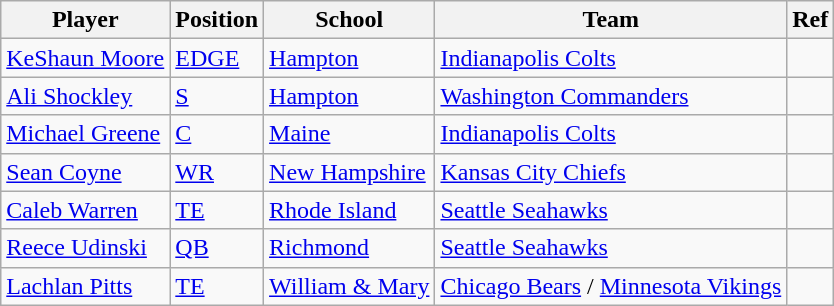<table class="wikitable sortable" border="1">
<tr>
<th>Player</th>
<th>Position</th>
<th>School</th>
<th>Team</th>
<th>Ref</th>
</tr>
<tr>
<td><a href='#'>KeShaun Moore</a></td>
<td><a href='#'>EDGE</a></td>
<td><a href='#'>Hampton</a></td>
<td><a href='#'>Indianapolis Colts</a></td>
<td></td>
</tr>
<tr>
<td><a href='#'>Ali Shockley</a></td>
<td><a href='#'>S</a></td>
<td><a href='#'>Hampton</a></td>
<td><a href='#'>Washington Commanders</a></td>
<td></td>
</tr>
<tr>
<td><a href='#'>Michael Greene</a></td>
<td><a href='#'>C</a></td>
<td><a href='#'>Maine</a></td>
<td><a href='#'>Indianapolis Colts</a></td>
<td></td>
</tr>
<tr>
<td><a href='#'>Sean Coyne</a></td>
<td><a href='#'>WR</a></td>
<td><a href='#'>New Hampshire</a></td>
<td><a href='#'>Kansas City Chiefs</a></td>
<td></td>
</tr>
<tr>
<td><a href='#'>Caleb Warren</a></td>
<td><a href='#'>TE</a></td>
<td><a href='#'>Rhode Island</a></td>
<td><a href='#'>Seattle Seahawks</a></td>
<td></td>
</tr>
<tr>
<td><a href='#'>Reece Udinski</a></td>
<td><a href='#'>QB</a></td>
<td><a href='#'>Richmond</a></td>
<td><a href='#'>Seattle Seahawks</a></td>
<td></td>
</tr>
<tr>
<td><a href='#'>Lachlan Pitts</a></td>
<td><a href='#'>TE</a></td>
<td><a href='#'>William & Mary</a></td>
<td><a href='#'>Chicago Bears</a> / <a href='#'>Minnesota Vikings</a></td>
<td></td>
</tr>
</table>
